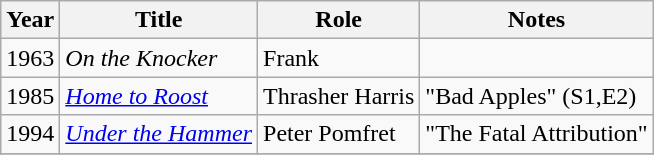<table class= "wikitable">
<tr>
<th>Year</th>
<th>Title</th>
<th>Role</th>
<th>Notes</th>
</tr>
<tr>
<td>1963</td>
<td><em>On the Knocker</em></td>
<td>Frank</td>
<td></td>
</tr>
<tr>
<td>1985</td>
<td><em><a href='#'>Home to Roost</a></em></td>
<td>Thrasher Harris</td>
<td>"Bad Apples" (S1,E2)</td>
</tr>
<tr>
<td>1994</td>
<td><em><a href='#'>Under the Hammer</a></em></td>
<td>Peter Pomfret</td>
<td>"The Fatal Attribution"</td>
</tr>
<tr>
</tr>
</table>
